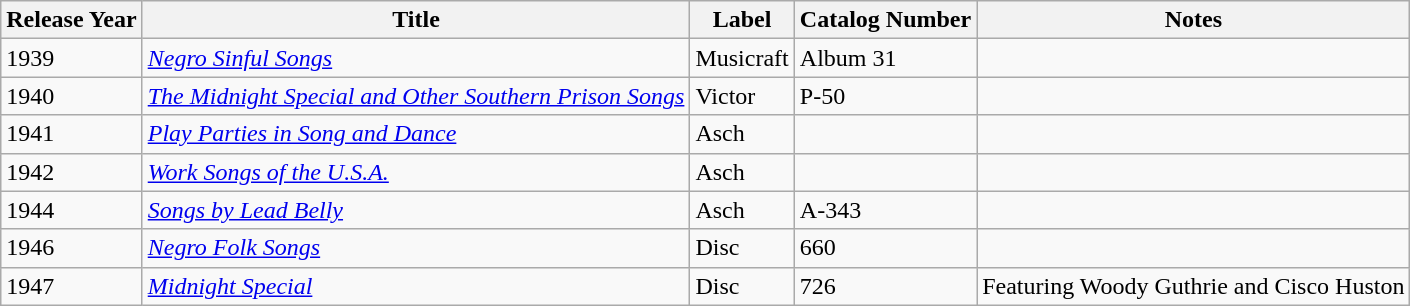<table class="wikitable">
<tr>
<th>Release Year</th>
<th>Title</th>
<th>Label</th>
<th>Catalog Number</th>
<th>Notes</th>
</tr>
<tr>
<td>1939</td>
<td><em><a href='#'>Negro Sinful Songs</a></em></td>
<td>Musicraft</td>
<td>Album 31</td>
<td></td>
</tr>
<tr>
<td>1940</td>
<td><em><a href='#'>The Midnight Special and Other Southern Prison Songs</a></em></td>
<td>Victor</td>
<td>P-50</td>
<td></td>
</tr>
<tr>
<td>1941</td>
<td><em><a href='#'>Play Parties in Song and Dance</a></em></td>
<td>Asch</td>
<td></td>
<td></td>
</tr>
<tr>
<td>1942</td>
<td><em><a href='#'>Work Songs of the U.S.A.</a></em></td>
<td>Asch</td>
<td></td>
<td></td>
</tr>
<tr>
<td>1944</td>
<td><em><a href='#'>Songs by Lead Belly</a></em></td>
<td>Asch</td>
<td>A-343</td>
<td></td>
</tr>
<tr>
<td>1946</td>
<td><em><a href='#'>Negro Folk Songs</a></em></td>
<td>Disc</td>
<td>660</td>
<td></td>
</tr>
<tr>
<td>1947</td>
<td><em><a href='#'>Midnight Special</a></em></td>
<td>Disc</td>
<td>726</td>
<td>Featuring Woody Guthrie and Cisco Huston</td>
</tr>
</table>
